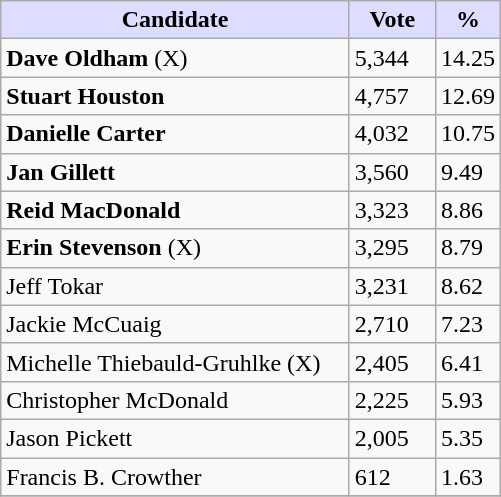<table class="wikitable">
<tr>
<th style="background:#ddf; width:225px;">Candidate</th>
<th style="background:#ddf; width:50px;">Vote</th>
<th style="background:#ddf; width:30px;">%</th>
</tr>
<tr>
<td><strong>Dave Oldham</strong> (X)</td>
<td>5,344</td>
<td>14.25</td>
</tr>
<tr>
<td><strong>Stuart Houston</strong></td>
<td>4,757</td>
<td>12.69</td>
</tr>
<tr>
<td><strong>Danielle Carter</strong></td>
<td>4,032</td>
<td>10.75</td>
</tr>
<tr>
<td><strong>Jan Gillett</strong></td>
<td>3,560</td>
<td>9.49</td>
</tr>
<tr>
<td><strong>Reid MacDonald</strong></td>
<td>3,323</td>
<td>8.86</td>
</tr>
<tr>
<td><strong>Erin Stevenson</strong> (X)</td>
<td>3,295</td>
<td>8.79</td>
</tr>
<tr>
<td>Jeff Tokar</td>
<td>3,231</td>
<td>8.62</td>
</tr>
<tr>
<td>Jackie McCuaig</td>
<td>2,710</td>
<td>7.23</td>
</tr>
<tr>
<td>Michelle Thiebauld-Gruhlke (X)</td>
<td>2,405</td>
<td>6.41</td>
</tr>
<tr>
<td>Christopher McDonald</td>
<td>2,225</td>
<td>5.93</td>
</tr>
<tr>
<td>Jason Pickett</td>
<td>2,005</td>
<td>5.35</td>
</tr>
<tr>
<td>Francis B. Crowther</td>
<td>612</td>
<td>1.63</td>
</tr>
<tr>
</tr>
</table>
